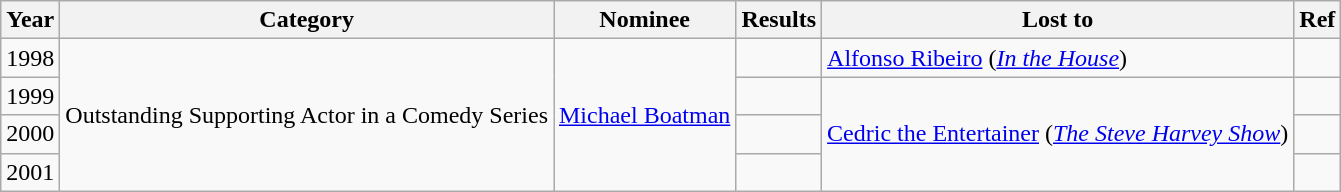<table class="wikitable">
<tr>
<th>Year</th>
<th>Category</th>
<th>Nominee</th>
<th>Results</th>
<th>Lost to</th>
<th>Ref</th>
</tr>
<tr>
<td>1998</td>
<td rowspan="4">Outstanding Supporting Actor in a Comedy Series</td>
<td rowspan="4"><a href='#'>Michael Boatman</a></td>
<td></td>
<td><a href='#'>Alfonso Ribeiro</a> (<em><a href='#'>In the House</a></em>)</td>
<td></td>
</tr>
<tr>
<td>1999</td>
<td></td>
<td rowspan="3"><a href='#'>Cedric the Entertainer</a> (<em><a href='#'>The Steve Harvey Show</a></em>)</td>
<td></td>
</tr>
<tr>
<td>2000</td>
<td></td>
<td></td>
</tr>
<tr>
<td>2001</td>
<td></td>
<td></td>
</tr>
</table>
